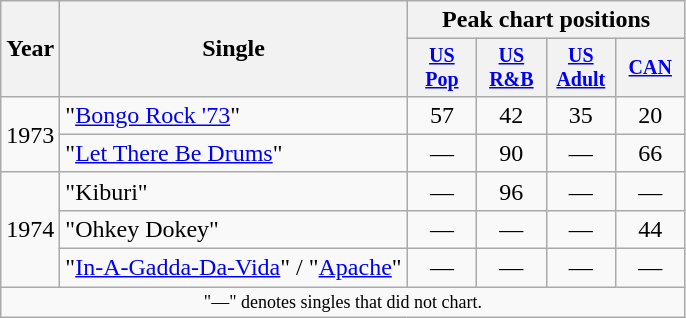<table class="wikitable">
<tr>
<th scope="col" rowspan="2">Year</th>
<th scope="col" rowspan="2">Single</th>
<th scope="col" colspan="4">Peak chart positions</th>
</tr>
<tr style="font-size:smaller;">
<th style="width:40px;"><a href='#'>US Pop</a><br></th>
<th style="width:40px;"><a href='#'>US R&B</a><br></th>
<th style="width:40px;"><a href='#'>US Adult</a><br></th>
<th style="width:40px;"><a href='#'>CAN</a></th>
</tr>
<tr>
<td rowspan="2">1973</td>
<td>"<a href='#'>Bongo Rock '73</a>"</td>
<td align=center>57</td>
<td align=center>42</td>
<td align=center>35</td>
<td align=center>20</td>
</tr>
<tr>
<td>"<a href='#'>Let There Be Drums</a>"</td>
<td align=center>―</td>
<td align=center>90</td>
<td align=center>―</td>
<td align=center>66</td>
</tr>
<tr>
<td rowspan="3">1974</td>
<td>"Kiburi"</td>
<td align=center>―</td>
<td align=center>96</td>
<td align=center>―</td>
<td align=center>―</td>
</tr>
<tr>
<td>"Ohkey Dokey"</td>
<td align=center>―</td>
<td align=center>―</td>
<td align=center>―</td>
<td align=center>44</td>
</tr>
<tr>
<td>"<a href='#'>In-A-Gadda-Da-Vida</a>" / "<a href='#'>Apache</a>"</td>
<td align=center>―</td>
<td align=center>―</td>
<td align=center>―</td>
<td align=center>―</td>
</tr>
<tr>
<td colspan="6" style="text-align:center; font-size:9pt;">"—" denotes singles that did not chart.</td>
</tr>
</table>
